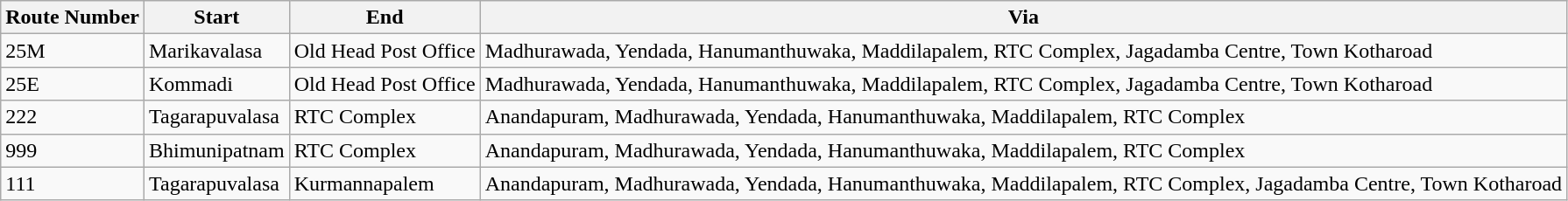<table class="sortable wikitable">
<tr>
<th>Route Number</th>
<th>Start</th>
<th>End</th>
<th>Via</th>
</tr>
<tr>
<td>25M</td>
<td>Marikavalasa</td>
<td>Old Head Post Office</td>
<td>Madhurawada, Yendada, Hanumanthuwaka, Maddilapalem, RTC Complex, Jagadamba Centre, Town Kotharoad</td>
</tr>
<tr>
<td>25E</td>
<td>Kommadi</td>
<td>Old Head Post Office</td>
<td>Madhurawada, Yendada, Hanumanthuwaka, Maddilapalem, RTC Complex, Jagadamba Centre, Town Kotharoad</td>
</tr>
<tr>
<td>222</td>
<td>Tagarapuvalasa</td>
<td>RTC Complex</td>
<td>Anandapuram, Madhurawada, Yendada, Hanumanthuwaka, Maddilapalem, RTC Complex</td>
</tr>
<tr>
<td>999</td>
<td>Bhimunipatnam</td>
<td>RTC Complex</td>
<td>Anandapuram, Madhurawada, Yendada, Hanumanthuwaka, Maddilapalem, RTC Complex</td>
</tr>
<tr>
<td>111</td>
<td>Tagarapuvalasa</td>
<td>Kurmannapalem</td>
<td>Anandapuram, Madhurawada, Yendada, Hanumanthuwaka, Maddilapalem, RTC Complex, Jagadamba Centre, Town Kotharoad</td>
</tr>
</table>
